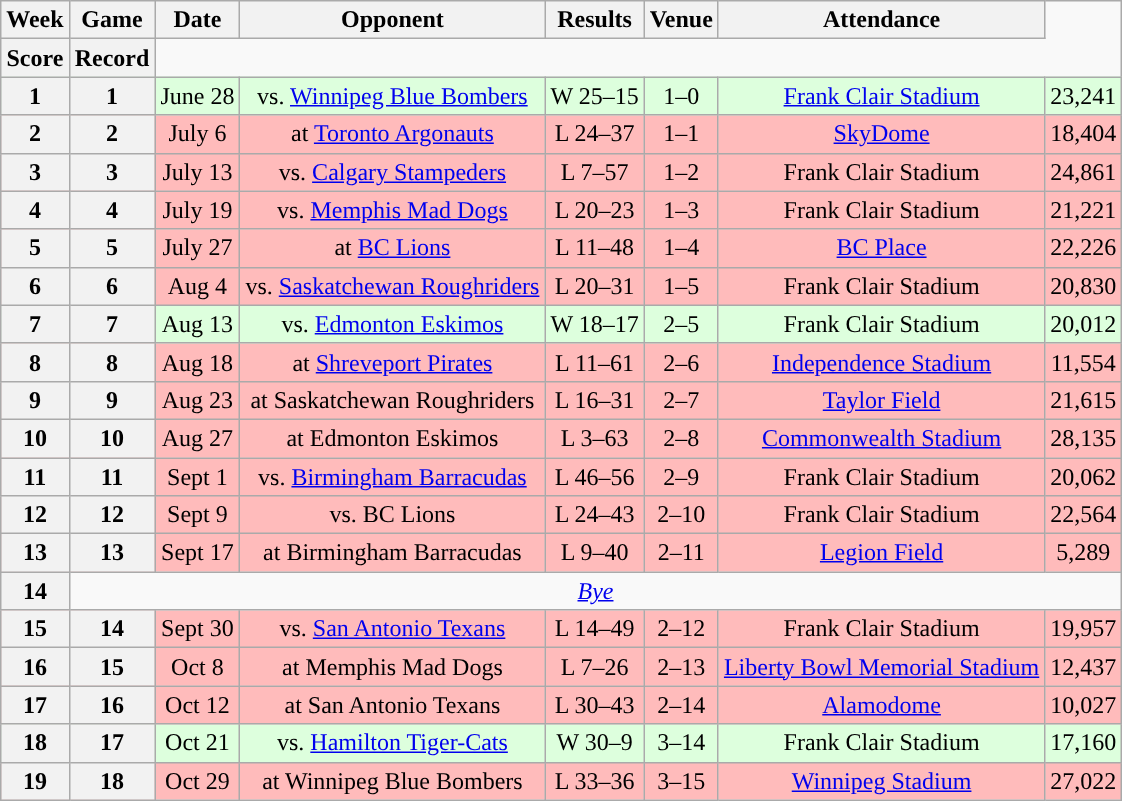<table class="wikitable" style="text-align:center">
<tr>
<th>Week</th>
<th>Game</th>
<th>Date</th>
<th>Opponent</th>
<th>Results</th>
<th>Venue</th>
<th>Attendance</th>
</tr>
<tr>
<th>Score</th>
<th>Record</th>
</tr>
<tr style="background:#ddffdd">
<th>1</th>
<th>1</th>
<td>June 28</td>
<td>vs. <a href='#'>Winnipeg Blue Bombers</a></td>
<td>W 25–15</td>
<td>1–0</td>
<td><a href='#'>Frank Clair Stadium</a></td>
<td>23,241</td>
</tr>
<tr style="background:#ffbbbb">
<th>2</th>
<th>2</th>
<td>July 6</td>
<td>at <a href='#'>Toronto Argonauts</a></td>
<td>L 24–37</td>
<td>1–1</td>
<td><a href='#'>SkyDome</a></td>
<td>18,404</td>
</tr>
<tr style="background:#ffbbbb">
<th>3</th>
<th>3</th>
<td>July 13</td>
<td>vs. <a href='#'>Calgary Stampeders</a></td>
<td>L 7–57</td>
<td>1–2</td>
<td>Frank Clair Stadium</td>
<td>24,861</td>
</tr>
<tr style="background:#ffbbbb">
<th>4</th>
<th>4</th>
<td>July 19</td>
<td>vs. <a href='#'>Memphis Mad Dogs</a></td>
<td>L 20–23</td>
<td>1–3</td>
<td>Frank Clair Stadium</td>
<td>21,221</td>
</tr>
<tr style="background:#ffbbbb">
<th>5</th>
<th>5</th>
<td>July 27</td>
<td>at <a href='#'>BC Lions</a></td>
<td>L 11–48</td>
<td>1–4</td>
<td><a href='#'>BC Place</a></td>
<td>22,226</td>
</tr>
<tr style="background:#ffbbbb">
<th>6</th>
<th>6</th>
<td>Aug 4</td>
<td>vs. <a href='#'>Saskatchewan Roughriders</a></td>
<td>L 20–31</td>
<td>1–5</td>
<td>Frank Clair Stadium</td>
<td>20,830</td>
</tr>
<tr style="background:#ddffdd">
<th>7</th>
<th>7</th>
<td>Aug 13</td>
<td>vs. <a href='#'>Edmonton Eskimos</a></td>
<td>W 18–17</td>
<td>2–5</td>
<td>Frank Clair Stadium</td>
<td>20,012</td>
</tr>
<tr style="background:#ffbbbb">
<th>8</th>
<th>8</th>
<td>Aug 18</td>
<td>at <a href='#'>Shreveport Pirates</a></td>
<td>L 11–61</td>
<td>2–6</td>
<td><a href='#'>Independence Stadium</a></td>
<td>11,554</td>
</tr>
<tr style="background:#ffbbbb">
<th>9</th>
<th>9</th>
<td>Aug 23</td>
<td>at Saskatchewan Roughriders</td>
<td>L 16–31</td>
<td>2–7</td>
<td><a href='#'>Taylor Field</a></td>
<td>21,615</td>
</tr>
<tr style="background:#ffbbbb">
<th>10</th>
<th>10</th>
<td>Aug 27</td>
<td>at Edmonton Eskimos</td>
<td>L 3–63</td>
<td>2–8</td>
<td><a href='#'>Commonwealth Stadium</a></td>
<td>28,135</td>
</tr>
<tr style="background:#ffbbbb">
<th>11</th>
<th>11</th>
<td>Sept 1</td>
<td>vs. <a href='#'>Birmingham Barracudas</a></td>
<td>L 46–56</td>
<td>2–9</td>
<td>Frank Clair Stadium</td>
<td>20,062</td>
</tr>
<tr style="background:#ffbbbb">
<th>12</th>
<th>12</th>
<td>Sept 9</td>
<td>vs. BC Lions</td>
<td>L 24–43</td>
<td>2–10</td>
<td>Frank Clair Stadium</td>
<td>22,564</td>
</tr>
<tr style="background:#ffbbbb">
<th>13</th>
<th>13</th>
<td>Sept 17</td>
<td>at Birmingham Barracudas</td>
<td>L 9–40</td>
<td>2–11</td>
<td><a href='#'>Legion Field</a></td>
<td>5,289</td>
</tr>
<tr align="center">
<th>14</th>
<td colspan=7 align="center"><em><a href='#'>Bye</a></em></td>
</tr>
<tr style="background:#ffbbbb">
<th>15</th>
<th>14</th>
<td>Sept 30</td>
<td>vs. <a href='#'>San Antonio Texans</a></td>
<td>L 14–49</td>
<td>2–12</td>
<td>Frank Clair Stadium</td>
<td>19,957</td>
</tr>
<tr style="background:#ffbbbb">
<th>16</th>
<th>15</th>
<td>Oct 8</td>
<td>at Memphis Mad Dogs</td>
<td>L 7–26</td>
<td>2–13</td>
<td><a href='#'>Liberty Bowl Memorial Stadium</a></td>
<td>12,437</td>
</tr>
<tr style="background:#ffbbbb">
<th>17</th>
<th>16</th>
<td>Oct 12</td>
<td>at San Antonio Texans</td>
<td>L 30–43</td>
<td>2–14</td>
<td><a href='#'>Alamodome</a></td>
<td>10,027</td>
</tr>
<tr style="background:#ddffdd">
<th>18</th>
<th>17</th>
<td>Oct 21</td>
<td>vs. <a href='#'>Hamilton Tiger-Cats</a></td>
<td>W 30–9</td>
<td>3–14</td>
<td>Frank Clair Stadium</td>
<td>17,160</td>
</tr>
<tr style="background:#ffbbbb">
<th>19</th>
<th>18</th>
<td>Oct 29</td>
<td>at Winnipeg Blue Bombers</td>
<td>L 33–36</td>
<td>3–15</td>
<td><a href='#'>Winnipeg Stadium</a></td>
<td>27,022</td>
</tr>
</table>
